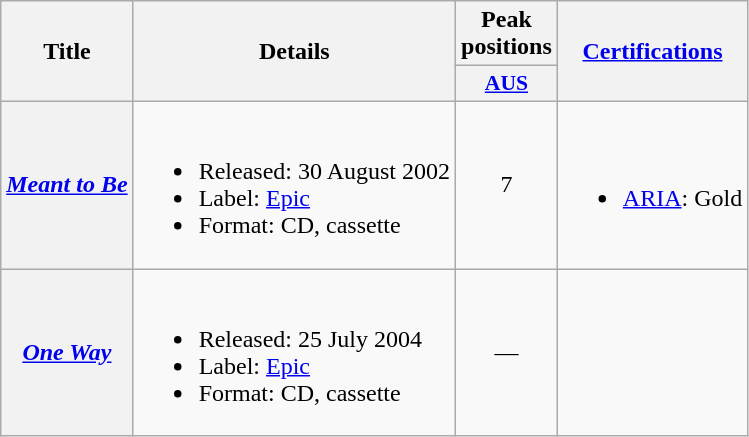<table class="wikitable plainrowheaders">
<tr>
<th scope="col" rowspan="2">Title</th>
<th scope="col" rowspan="2">Details</th>
<th scope="col" colspan="1">Peak positions</th>
<th scope="col" rowspan="2"><a href='#'>Certifications</a><br></th>
</tr>
<tr>
<th scope="col" style="width:3em; font-size:90%"><a href='#'>AUS</a><br></th>
</tr>
<tr>
<th scope="row"><em><a href='#'>Meant to Be</a></em></th>
<td><br><ul><li>Released: 30 August 2002</li><li>Label: <a href='#'>Epic</a> </li><li>Format: CD, cassette</li></ul></td>
<td align="center">7</td>
<td align="left"><br><ul><li><a href='#'>ARIA</a>: Gold</li></ul></td>
</tr>
<tr>
<th scope="row"><em><a href='#'>One Way</a></em></th>
<td><br><ul><li>Released: 25 July 2004</li><li>Label: <a href='#'>Epic</a> </li><li>Format: CD, cassette</li></ul></td>
<td align="center">—</td>
<td></td>
</tr>
</table>
